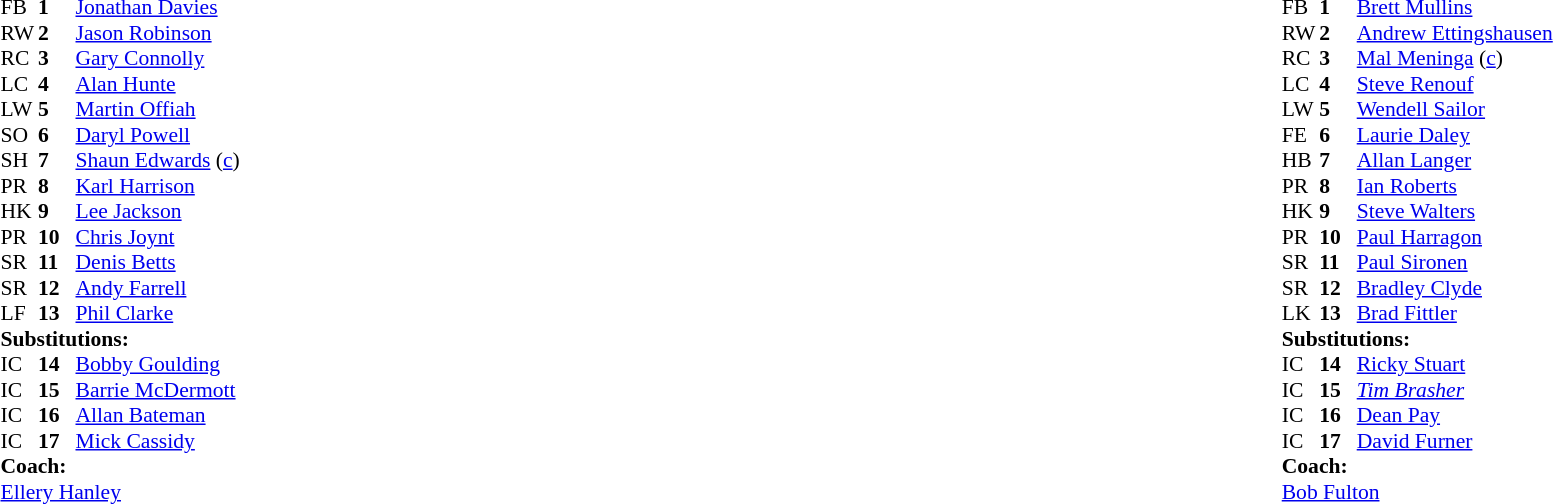<table width="100%">
<tr>
<td valign="top" width="50%"><br><table style="font-size: 90%" cellspacing="0" cellpadding="0">
<tr>
<th width="25"></th>
<th width="25"></th>
</tr>
<tr>
<td>FB</td>
<td><strong>1</strong></td>
<td><a href='#'>Jonathan Davies</a></td>
</tr>
<tr>
<td>RW</td>
<td><strong>2</strong></td>
<td><a href='#'>Jason Robinson</a></td>
</tr>
<tr>
<td>RC</td>
<td><strong>3</strong></td>
<td><a href='#'>Gary Connolly</a></td>
</tr>
<tr>
<td>LC</td>
<td><strong>4</strong></td>
<td><a href='#'>Alan Hunte</a></td>
</tr>
<tr>
<td>LW</td>
<td><strong>5</strong></td>
<td><a href='#'>Martin Offiah</a></td>
</tr>
<tr>
<td>SO</td>
<td><strong>6</strong></td>
<td><a href='#'>Daryl Powell</a></td>
</tr>
<tr>
<td>SH</td>
<td><strong>7</strong></td>
<td><a href='#'>Shaun Edwards</a> (<a href='#'>c</a>)</td>
</tr>
<tr>
<td>PR</td>
<td><strong>8</strong></td>
<td><a href='#'>Karl Harrison</a></td>
</tr>
<tr>
<td>HK</td>
<td><strong>9</strong></td>
<td><a href='#'>Lee Jackson</a></td>
</tr>
<tr>
<td>PR</td>
<td><strong>10</strong></td>
<td><a href='#'>Chris Joynt</a></td>
</tr>
<tr>
<td>SR</td>
<td><strong>11</strong></td>
<td><a href='#'>Denis Betts</a></td>
</tr>
<tr>
<td>SR</td>
<td><strong>12</strong></td>
<td><a href='#'>Andy Farrell</a></td>
</tr>
<tr>
<td>LF</td>
<td><strong>13</strong></td>
<td><a href='#'>Phil Clarke</a></td>
</tr>
<tr>
<td colspan=3><strong>Substitutions:</strong></td>
</tr>
<tr>
<td>IC</td>
<td><strong>14</strong></td>
<td><a href='#'>Bobby Goulding</a></td>
</tr>
<tr>
<td>IC</td>
<td><strong>15</strong></td>
<td><a href='#'>Barrie McDermott</a></td>
</tr>
<tr>
<td>IC</td>
<td><strong>16</strong></td>
<td><a href='#'>Allan Bateman</a></td>
</tr>
<tr>
<td>IC</td>
<td><strong>17</strong></td>
<td><a href='#'>Mick Cassidy</a></td>
</tr>
<tr>
<td colspan=3><strong>Coach:</strong></td>
</tr>
<tr>
<td colspan="4"> <a href='#'>Ellery Hanley</a></td>
</tr>
</table>
</td>
<td valign="top" width="50%"><br><table style="font-size: 90%" cellspacing="0" cellpadding="0" align="center">
<tr>
<th width="25"></th>
<th width="25"></th>
</tr>
<tr>
<td>FB</td>
<td><strong>1</strong></td>
<td><a href='#'>Brett Mullins</a></td>
</tr>
<tr>
<td>RW</td>
<td><strong>2</strong></td>
<td><a href='#'>Andrew Ettingshausen</a></td>
</tr>
<tr>
<td>RC</td>
<td><strong>3</strong></td>
<td><a href='#'>Mal Meninga</a> (<a href='#'>c</a>)</td>
</tr>
<tr>
<td>LC</td>
<td><strong>4</strong></td>
<td><a href='#'>Steve Renouf</a></td>
</tr>
<tr>
<td>LW</td>
<td><strong>5</strong></td>
<td><a href='#'>Wendell Sailor</a></td>
</tr>
<tr>
<td>FE</td>
<td><strong>6</strong></td>
<td><a href='#'>Laurie Daley</a></td>
</tr>
<tr>
<td>HB</td>
<td><strong>7</strong></td>
<td><a href='#'>Allan Langer</a></td>
</tr>
<tr>
<td>PR</td>
<td><strong>8</strong></td>
<td><a href='#'>Ian Roberts</a></td>
</tr>
<tr>
<td>HK</td>
<td><strong>9</strong></td>
<td><a href='#'>Steve Walters</a></td>
</tr>
<tr>
<td>PR</td>
<td><strong>10</strong></td>
<td><a href='#'>Paul Harragon</a></td>
</tr>
<tr>
<td>SR</td>
<td><strong>11</strong></td>
<td><a href='#'>Paul Sironen</a></td>
</tr>
<tr>
<td>SR</td>
<td><strong>12</strong></td>
<td><a href='#'>Bradley Clyde</a></td>
</tr>
<tr>
<td>LK</td>
<td><strong>13</strong></td>
<td><a href='#'>Brad Fittler</a></td>
</tr>
<tr>
<td colspan=3><strong>Substitutions:</strong></td>
</tr>
<tr>
<td>IC</td>
<td><strong>14</strong></td>
<td><a href='#'>Ricky Stuart</a></td>
</tr>
<tr>
<td>IC</td>
<td><strong>15</strong></td>
<td><em><a href='#'>Tim Brasher</a></em></td>
</tr>
<tr>
<td>IC</td>
<td><strong>16</strong></td>
<td><a href='#'>Dean Pay</a></td>
</tr>
<tr>
<td>IC</td>
<td><strong>17</strong></td>
<td><a href='#'>David Furner</a></td>
</tr>
<tr>
<td colspan=3><strong>Coach:</strong></td>
</tr>
<tr>
<td colspan="4"> <a href='#'>Bob Fulton</a></td>
</tr>
</table>
</td>
</tr>
</table>
